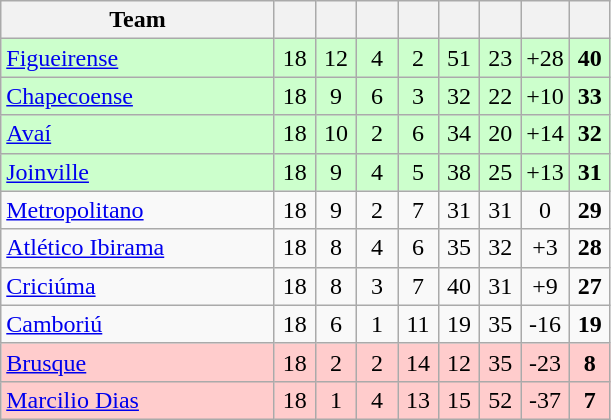<table class="wikitable" style="text-align: center;">
<tr>
<th width=175>Team</th>
<th width=20></th>
<th width=20></th>
<th width=20></th>
<th width=20></th>
<th width=20></th>
<th width=20></th>
<th width=20></th>
<th width=20></th>
</tr>
<tr bgcolor=ccffcc>
<td align=left><a href='#'>Figueirense</a></td>
<td>18</td>
<td>12</td>
<td>4</td>
<td>2</td>
<td>51</td>
<td>23</td>
<td>+28</td>
<td><strong>40</strong></td>
</tr>
<tr bgcolor=ccffcc>
<td align=left><a href='#'>Chapecoense</a></td>
<td>18</td>
<td>9</td>
<td>6</td>
<td>3</td>
<td>32</td>
<td>22</td>
<td>+10</td>
<td><strong>33</strong></td>
</tr>
<tr bgcolor=ccffcc>
<td align=left><a href='#'>Avaí</a></td>
<td>18</td>
<td>10</td>
<td>2</td>
<td>6</td>
<td>34</td>
<td>20</td>
<td>+14</td>
<td><strong>32</strong></td>
</tr>
<tr bgcolor=ccffcc>
<td align=left><a href='#'>Joinville</a></td>
<td>18</td>
<td>9</td>
<td>4</td>
<td>5</td>
<td>38</td>
<td>25</td>
<td>+13</td>
<td><strong>31</strong></td>
</tr>
<tr>
<td align=left><a href='#'>Metropolitano</a></td>
<td>18</td>
<td>9</td>
<td>2</td>
<td>7</td>
<td>31</td>
<td>31</td>
<td>0</td>
<td><strong>29</strong></td>
</tr>
<tr>
<td align=left><a href='#'>Atlético Ibirama</a></td>
<td>18</td>
<td>8</td>
<td>4</td>
<td>6</td>
<td>35</td>
<td>32</td>
<td>+3</td>
<td><strong>28</strong></td>
</tr>
<tr>
<td align=left><a href='#'>Criciúma</a></td>
<td>18</td>
<td>8</td>
<td>3</td>
<td>7</td>
<td>40</td>
<td>31</td>
<td>+9</td>
<td><strong>27</strong></td>
</tr>
<tr>
<td align=left><a href='#'>Camboriú</a></td>
<td>18</td>
<td>6</td>
<td>1</td>
<td>11</td>
<td>19</td>
<td>35</td>
<td>-16</td>
<td><strong>19</strong></td>
</tr>
<tr bgcolor=#FFCCCC>
<td align=left><a href='#'>Brusque</a></td>
<td>18</td>
<td>2</td>
<td>2</td>
<td>14</td>
<td>12</td>
<td>35</td>
<td>-23</td>
<td><strong>8</strong></td>
</tr>
<tr bgcolor=#FFCCCC>
<td align=left><a href='#'>Marcilio Dias</a></td>
<td>18</td>
<td>1</td>
<td>4</td>
<td>13</td>
<td>15</td>
<td>52</td>
<td>-37</td>
<td><strong>7</strong></td>
</tr>
</table>
